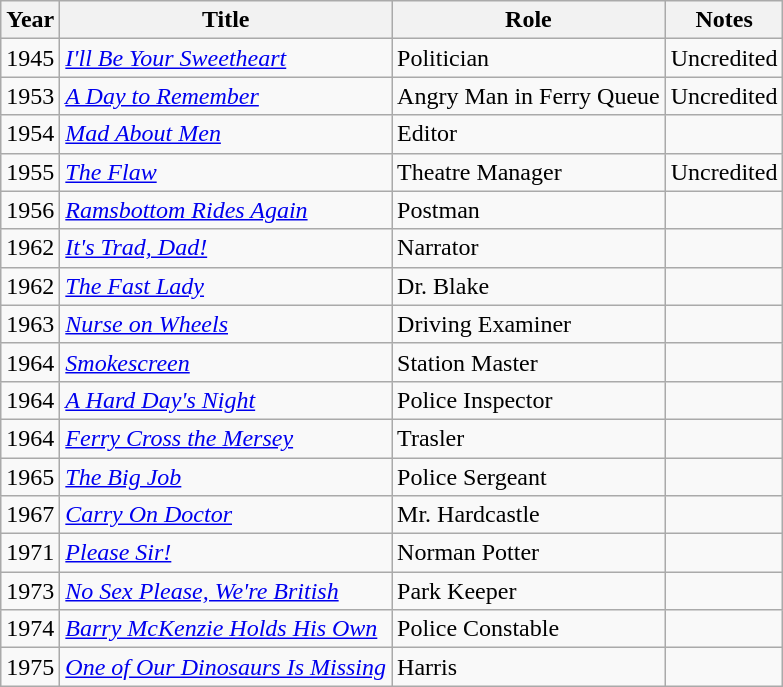<table class="wikitable">
<tr>
<th>Year</th>
<th>Title</th>
<th>Role</th>
<th>Notes</th>
</tr>
<tr>
<td>1945</td>
<td><em><a href='#'>I'll Be Your Sweetheart</a></em></td>
<td>Politician</td>
<td>Uncredited</td>
</tr>
<tr>
<td>1953</td>
<td><em><a href='#'>A Day to Remember</a></em></td>
<td>Angry Man in Ferry Queue</td>
<td>Uncredited</td>
</tr>
<tr>
<td>1954</td>
<td><em><a href='#'>Mad About Men</a></em></td>
<td>Editor</td>
<td></td>
</tr>
<tr>
<td>1955</td>
<td><em><a href='#'>The Flaw</a></em></td>
<td>Theatre Manager</td>
<td>Uncredited</td>
</tr>
<tr>
<td>1956</td>
<td><em><a href='#'>Ramsbottom Rides Again</a></em></td>
<td>Postman</td>
<td></td>
</tr>
<tr>
<td>1962</td>
<td><em><a href='#'>It's Trad, Dad!</a></em></td>
<td>Narrator</td>
<td></td>
</tr>
<tr>
<td>1962</td>
<td><em><a href='#'>The Fast Lady</a></em></td>
<td>Dr. Blake</td>
<td></td>
</tr>
<tr>
<td>1963</td>
<td><em><a href='#'>Nurse on Wheels</a></em></td>
<td>Driving Examiner</td>
<td></td>
</tr>
<tr>
<td>1964</td>
<td><em><a href='#'>Smokescreen</a></em></td>
<td>Station Master</td>
<td></td>
</tr>
<tr>
<td>1964</td>
<td><em><a href='#'>A Hard Day's Night</a></em></td>
<td>Police Inspector</td>
<td></td>
</tr>
<tr>
<td>1964</td>
<td><em><a href='#'>Ferry Cross the Mersey</a></em></td>
<td>Trasler</td>
<td></td>
</tr>
<tr>
<td>1965</td>
<td><em><a href='#'>The Big Job</a></em></td>
<td>Police Sergeant</td>
<td></td>
</tr>
<tr>
<td>1967</td>
<td><em><a href='#'>Carry On Doctor</a></em></td>
<td>Mr. Hardcastle</td>
<td></td>
</tr>
<tr>
<td>1971</td>
<td><em><a href='#'>Please Sir!</a></em></td>
<td>Norman Potter</td>
<td></td>
</tr>
<tr>
<td>1973</td>
<td><em><a href='#'>No Sex Please, We're British</a></em></td>
<td>Park Keeper</td>
<td></td>
</tr>
<tr>
<td>1974</td>
<td><em><a href='#'>Barry McKenzie Holds His Own</a></em></td>
<td>Police Constable</td>
<td></td>
</tr>
<tr>
<td>1975</td>
<td><em><a href='#'>One of Our Dinosaurs Is Missing</a></em></td>
<td>Harris</td>
<td></td>
</tr>
</table>
